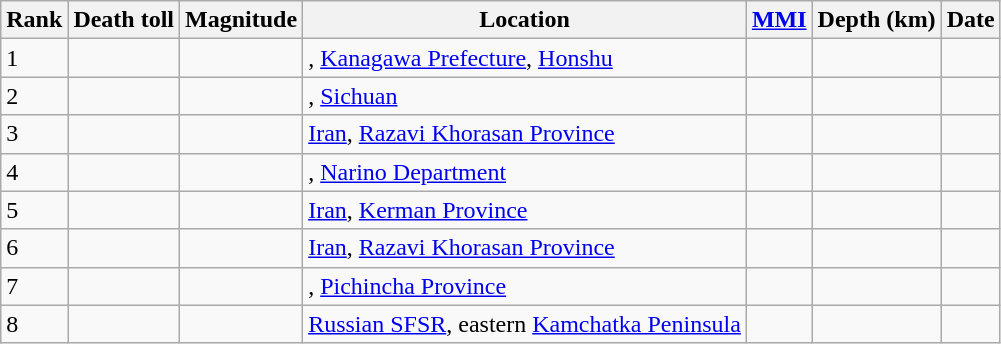<table class="sortable wikitable" style="font-size:100%;">
<tr>
<th>Rank</th>
<th>Death toll</th>
<th>Magnitude</th>
<th>Location</th>
<th><a href='#'>MMI</a></th>
<th>Depth (km)</th>
<th>Date</th>
</tr>
<tr>
<td>1</td>
<td></td>
<td></td>
<td>, <a href='#'>Kanagawa Prefecture</a>, <a href='#'>Honshu</a></td>
<td></td>
<td></td>
<td></td>
</tr>
<tr>
<td>2</td>
<td></td>
<td></td>
<td>, <a href='#'>Sichuan</a></td>
<td></td>
<td></td>
<td></td>
</tr>
<tr>
<td>3</td>
<td></td>
<td></td>
<td> <a href='#'>Iran</a>, <a href='#'>Razavi Khorasan Province</a></td>
<td></td>
<td></td>
<td></td>
</tr>
<tr>
<td>4</td>
<td></td>
<td></td>
<td>, <a href='#'>Narino Department</a></td>
<td></td>
<td></td>
<td></td>
</tr>
<tr>
<td>5</td>
<td></td>
<td></td>
<td> <a href='#'>Iran</a>, <a href='#'>Kerman Province</a></td>
<td></td>
<td></td>
<td></td>
</tr>
<tr>
<td>6</td>
<td></td>
<td></td>
<td> <a href='#'>Iran</a>, <a href='#'>Razavi Khorasan Province</a></td>
<td></td>
<td></td>
<td></td>
</tr>
<tr>
<td>7</td>
<td></td>
<td></td>
<td>, <a href='#'>Pichincha Province</a></td>
<td></td>
<td></td>
<td></td>
</tr>
<tr>
<td>8</td>
<td></td>
<td></td>
<td> <a href='#'>Russian SFSR</a>, eastern <a href='#'>Kamchatka Peninsula</a></td>
<td></td>
<td></td>
<td></td>
</tr>
</table>
